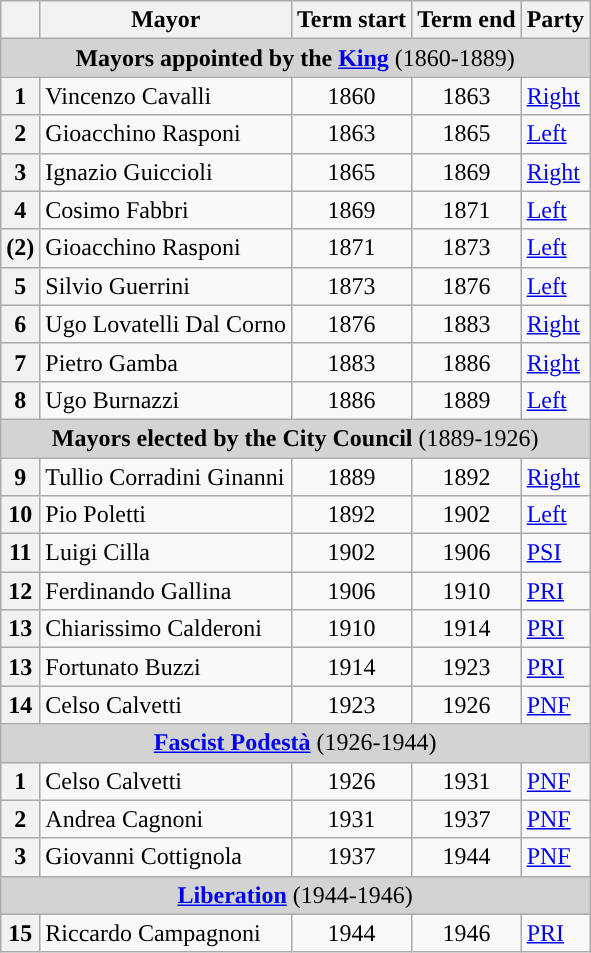<table class="wikitable">
<tr>
<th class=unsortable> </th>
<th>Mayor</th>
<th>Term start</th>
<th>Term end</th>
<th>Party</th>
</tr>
<tr>
<td colspan="8" bgcolor="lightgrey" align=center><strong>Mayors appointed by the <a href='#'>King</a></strong> (1860-1889)</td>
</tr>
<tr>
<th style="background:">1</th>
<td>Vincenzo Cavalli</td>
<td align=center>1860</td>
<td align=center>1863</td>
<td><a href='#'>Right</a></td>
</tr>
<tr>
<th style="background:">2</th>
<td>Gioacchino Rasponi</td>
<td align=center>1863</td>
<td align=center>1865</td>
<td><a href='#'>Left</a></td>
</tr>
<tr>
<th style="background:">3</th>
<td>Ignazio Guiccioli</td>
<td align=center>1865</td>
<td align=center>1869</td>
<td><a href='#'>Right</a></td>
</tr>
<tr>
<th style="background:">4</th>
<td>Cosimo Fabbri</td>
<td align=center>1869</td>
<td align=center>1871</td>
<td><a href='#'>Left</a></td>
</tr>
<tr>
<th style="background:">(2)</th>
<td>Gioacchino Rasponi</td>
<td align=center>1871</td>
<td align=center>1873</td>
<td><a href='#'>Left</a></td>
</tr>
<tr>
<th style="background:">5</th>
<td>Silvio Guerrini</td>
<td align=center>1873</td>
<td align=center>1876</td>
<td><a href='#'>Left</a></td>
</tr>
<tr>
<th style="background:">6</th>
<td>Ugo Lovatelli Dal Corno</td>
<td align=center>1876</td>
<td align=center>1883</td>
<td><a href='#'>Right</a></td>
</tr>
<tr>
<th style="background:">7</th>
<td>Pietro Gamba</td>
<td align=center>1883</td>
<td align=center>1886</td>
<td><a href='#'>Right</a></td>
</tr>
<tr>
<th style="background:">8</th>
<td>Ugo Burnazzi</td>
<td align=center>1886</td>
<td align=center>1889</td>
<td><a href='#'>Left</a></td>
</tr>
<tr>
<td colspan="8" bgcolor="lightgrey" align=center><strong>Mayors elected by the City Council</strong> (1889-1926)</td>
</tr>
<tr>
<th style="background:">9</th>
<td>Tullio Corradini Ginanni</td>
<td align=center>1889</td>
<td align=center>1892</td>
<td><a href='#'>Right</a></td>
</tr>
<tr>
<th style="background:">10</th>
<td>Pio Poletti</td>
<td align=center>1892</td>
<td align=center>1902</td>
<td><a href='#'>Left</a></td>
</tr>
<tr>
<th style="background:">11</th>
<td>Luigi Cilla</td>
<td align=center>1902</td>
<td align=center>1906</td>
<td><a href='#'>PSI</a></td>
</tr>
<tr>
<th style="background:">12</th>
<td>Ferdinando Gallina</td>
<td align=center>1906</td>
<td align=center>1910</td>
<td><a href='#'>PRI</a></td>
</tr>
<tr>
<th style="background:">13</th>
<td>Chiarissimo Calderoni</td>
<td align=center>1910</td>
<td align=center>1914</td>
<td><a href='#'>PRI</a></td>
</tr>
<tr>
<th style="background:">13</th>
<td>Fortunato Buzzi</td>
<td align=center>1914</td>
<td align=center>1923</td>
<td><a href='#'>PRI</a></td>
</tr>
<tr>
<th style="background:">14</th>
<td>Celso Calvetti</td>
<td align=center>1923</td>
<td align=center>1926</td>
<td><a href='#'>PNF</a></td>
</tr>
<tr>
<td colspan="8" bgcolor="lightgrey" align=center><strong><a href='#'>Fascist Podestà</a></strong> (1926-1944)</td>
</tr>
<tr>
<th rowspan=1 style="background:">1</th>
<td>Celso Calvetti</td>
<td align=center>1926</td>
<td align=center>1931</td>
<td><a href='#'>PNF</a></td>
</tr>
<tr>
<th rowspan=1 style="background:">2</th>
<td>Andrea Cagnoni</td>
<td align=center>1931</td>
<td align=center>1937</td>
<td><a href='#'>PNF</a></td>
</tr>
<tr>
<th rowspan=1 style="background:">3</th>
<td>Giovanni Cottignola</td>
<td align=center>1937</td>
<td align=center>1944</td>
<td><a href='#'>PNF</a></td>
</tr>
<tr>
<td colspan="8" bgcolor="lightgrey" align=center><strong><a href='#'>Liberation</a></strong> (1944-1946)</td>
</tr>
<tr>
<th style="background:">15</th>
<td>Riccardo Campagnoni</td>
<td align=center>1944</td>
<td align=center>1946</td>
<td><a href='#'>PRI</a></td>
</tr>
</table>
